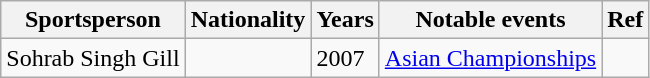<table class="wikitable plainrowheaders sortable" style="text-align:center">
<tr>
<th>Sportsperson</th>
<th>Nationality</th>
<th>Years</th>
<th>Notable events</th>
<th>Ref</th>
</tr>
<tr>
<td>Sohrab Singh Gill</td>
<td align=left></td>
<td align=left>2007</td>
<td><a href='#'>Asian Championships</a></td>
<td></td>
</tr>
</table>
